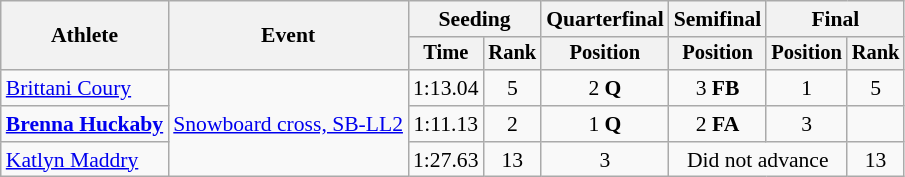<table class=wikitable style=font-size:90%;text-align:center>
<tr>
<th rowspan=2>Athlete</th>
<th rowspan=2>Event</th>
<th colspan=2>Seeding</th>
<th>Quarterfinal</th>
<th>Semifinal</th>
<th colspan=2>Final</th>
</tr>
<tr style=font-size:95%>
<th>Time</th>
<th>Rank</th>
<th>Position</th>
<th>Position</th>
<th>Position</th>
<th>Rank</th>
</tr>
<tr>
<td align=left><a href='#'>Brittani Coury</a></td>
<td align=left rowspan=3><a href='#'>Snowboard cross, SB-LL2</a></td>
<td>1:13.04</td>
<td>5</td>
<td>2 <strong>Q</strong></td>
<td>3 <strong>FB</strong></td>
<td>1</td>
<td>5</td>
</tr>
<tr>
<td align=left><strong><a href='#'>Brenna Huckaby</a></strong></td>
<td>1:11.13</td>
<td>2</td>
<td>1 <strong>Q</strong></td>
<td>2 <strong>FA</strong></td>
<td>3</td>
<td></td>
</tr>
<tr>
<td align=left><a href='#'>Katlyn Maddry</a></td>
<td>1:27.63</td>
<td>13</td>
<td>3</td>
<td colspan=2>Did not advance</td>
<td>13</td>
</tr>
</table>
